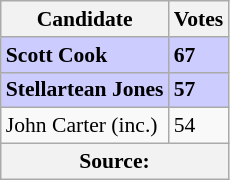<table class="wikitable" style="font-size:90%">
<tr>
<th>Candidate</th>
<th>Votes</th>
</tr>
<tr style="background:#ccccff">
<td><strong>Scott Cook</strong></td>
<td><strong>67</strong></td>
</tr>
<tr style="background:#ccccff">
<td><strong>Stellartean Jones</strong></td>
<td><strong>57</strong></td>
</tr>
<tr>
<td>John Carter (inc.)</td>
<td>54</td>
</tr>
<tr>
<th colspan=2>Source:</th>
</tr>
</table>
